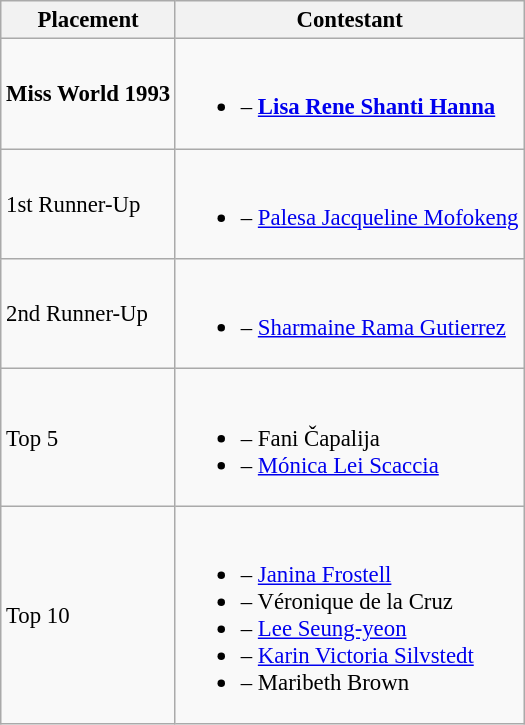<table class="wikitable sortable" style="font-size:95%;">
<tr>
<th>Placement</th>
<th>Contestant</th>
</tr>
<tr>
<td><strong>Miss World 1993</strong></td>
<td><br><ul><li><strong></strong> – <strong><a href='#'>Lisa Rene Shanti Hanna</a></strong></li></ul></td>
</tr>
<tr>
<td>1st Runner-Up</td>
<td><br><ul><li> – <a href='#'>Palesa Jacqueline Mofokeng</a></li></ul></td>
</tr>
<tr>
<td>2nd Runner-Up</td>
<td><br><ul><li> – <a href='#'>Sharmaine Rama Gutierrez</a></li></ul></td>
</tr>
<tr>
<td>Top 5</td>
<td><br><ul><li> – Fani Čapalija</li><li> – <a href='#'>Mónica Lei Scaccia</a></li></ul></td>
</tr>
<tr>
<td>Top 10</td>
<td><br><ul><li> – <a href='#'>Janina Frostell</a></li><li> – Véronique de la Cruz</li><li> – <a href='#'>Lee Seung-yeon</a></li><li> – <a href='#'>Karin Victoria Silvstedt</a></li><li> – Maribeth Brown</li></ul></td>
</tr>
</table>
